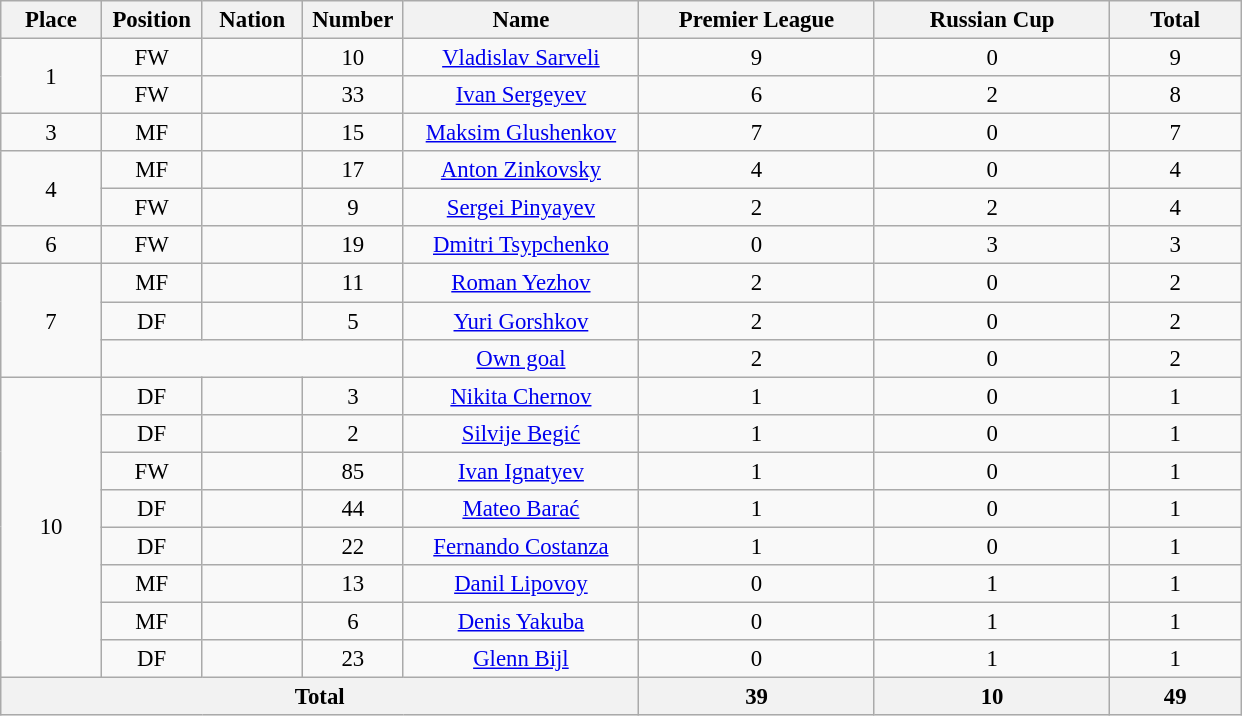<table class="wikitable" style="font-size: 95%; text-align: center;">
<tr>
<th width=60>Place</th>
<th width=60>Position</th>
<th width=60>Nation</th>
<th width=60>Number</th>
<th width=150>Name</th>
<th width=150>Premier League</th>
<th width=150>Russian Cup</th>
<th width=80>Total</th>
</tr>
<tr>
<td rowspan="2">1</td>
<td>FW</td>
<td></td>
<td>10</td>
<td><a href='#'>Vladislav Sarveli</a></td>
<td>9</td>
<td>0</td>
<td>9</td>
</tr>
<tr>
<td>FW</td>
<td></td>
<td>33</td>
<td><a href='#'>Ivan Sergeyev</a></td>
<td>6</td>
<td>2</td>
<td>8</td>
</tr>
<tr>
<td>3</td>
<td>MF</td>
<td></td>
<td>15</td>
<td><a href='#'>Maksim Glushenkov</a></td>
<td>7</td>
<td>0</td>
<td>7</td>
</tr>
<tr>
<td rowspan="2">4</td>
<td>MF</td>
<td></td>
<td>17</td>
<td><a href='#'>Anton Zinkovsky</a></td>
<td>4</td>
<td>0</td>
<td>4</td>
</tr>
<tr>
<td>FW</td>
<td></td>
<td>9</td>
<td><a href='#'>Sergei Pinyayev</a></td>
<td>2</td>
<td>2</td>
<td>4</td>
</tr>
<tr>
<td>6</td>
<td>FW</td>
<td></td>
<td>19</td>
<td><a href='#'>Dmitri Tsypchenko</a></td>
<td>0</td>
<td>3</td>
<td>3</td>
</tr>
<tr>
<td rowspan="3">7</td>
<td>MF</td>
<td></td>
<td>11</td>
<td><a href='#'>Roman Yezhov</a></td>
<td>2</td>
<td>0</td>
<td>2</td>
</tr>
<tr>
<td>DF</td>
<td></td>
<td>5</td>
<td><a href='#'>Yuri Gorshkov</a></td>
<td>2</td>
<td>0</td>
<td>2</td>
</tr>
<tr>
<td colspan="3"></td>
<td><a href='#'>Own goal</a></td>
<td>2</td>
<td>0</td>
<td>2</td>
</tr>
<tr>
<td rowspan="8">10</td>
<td>DF</td>
<td></td>
<td>3</td>
<td><a href='#'>Nikita Chernov</a></td>
<td>1</td>
<td>0</td>
<td>1</td>
</tr>
<tr>
<td>DF</td>
<td></td>
<td>2</td>
<td><a href='#'>Silvije Begić</a></td>
<td>1</td>
<td>0</td>
<td>1</td>
</tr>
<tr>
<td>FW</td>
<td></td>
<td>85</td>
<td><a href='#'>Ivan Ignatyev</a></td>
<td>1</td>
<td>0</td>
<td>1</td>
</tr>
<tr>
<td>DF</td>
<td></td>
<td>44</td>
<td><a href='#'>Mateo Barać</a></td>
<td>1</td>
<td>0</td>
<td>1</td>
</tr>
<tr>
<td>DF</td>
<td></td>
<td>22</td>
<td><a href='#'>Fernando Costanza</a></td>
<td>1</td>
<td>0</td>
<td>1</td>
</tr>
<tr>
<td>MF</td>
<td></td>
<td>13</td>
<td><a href='#'>Danil Lipovoy</a></td>
<td>0</td>
<td>1</td>
<td>1</td>
</tr>
<tr>
<td>MF</td>
<td></td>
<td>6</td>
<td><a href='#'>Denis Yakuba</a></td>
<td>0</td>
<td>1</td>
<td>1</td>
</tr>
<tr>
<td>DF</td>
<td></td>
<td>23</td>
<td><a href='#'>Glenn Bijl</a></td>
<td>0</td>
<td>1</td>
<td>1</td>
</tr>
<tr>
<th colspan=5>Total</th>
<th>39</th>
<th>10</th>
<th>49</th>
</tr>
</table>
